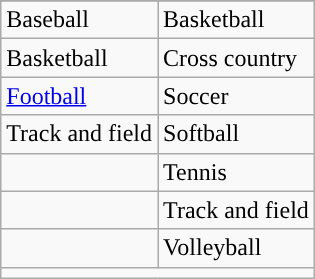<table class="wikitable" style=" ">
<tr>
</tr>
<tr>
<td>Baseball</td>
<td>Basketball</td>
</tr>
<tr>
<td>Basketball</td>
<td>Cross country</td>
</tr>
<tr>
<td><a href='#'>Football</a></td>
<td>Soccer</td>
</tr>
<tr>
<td>Track and field</td>
<td>Softball</td>
</tr>
<tr>
<td></td>
<td>Tennis</td>
</tr>
<tr>
<td></td>
<td>Track and field</td>
</tr>
<tr>
<td></td>
<td>Volleyball</td>
</tr>
<tr>
<td colspan="2"></td>
</tr>
</table>
